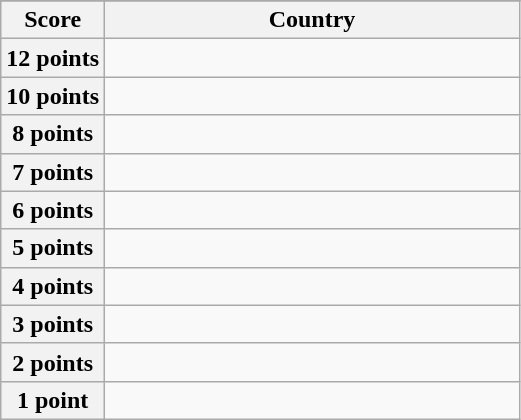<table class="wikitable">
<tr>
</tr>
<tr>
<th scope="col" width="20%">Score</th>
<th scope="col">Country</th>
</tr>
<tr>
<th scope="row">12 points</th>
<td></td>
</tr>
<tr>
<th scope="row">10 points</th>
<td></td>
</tr>
<tr>
<th scope="row">8 points</th>
<td></td>
</tr>
<tr>
<th scope="row">7 points</th>
<td></td>
</tr>
<tr>
<th scope="row">6 points</th>
<td></td>
</tr>
<tr>
<th scope="row">5 points</th>
<td></td>
</tr>
<tr>
<th scope="row">4 points</th>
<td></td>
</tr>
<tr>
<th scope="row">3 points</th>
<td></td>
</tr>
<tr>
<th scope="row">2 points</th>
<td></td>
</tr>
<tr>
<th scope="row">1 point</th>
<td></td>
</tr>
</table>
